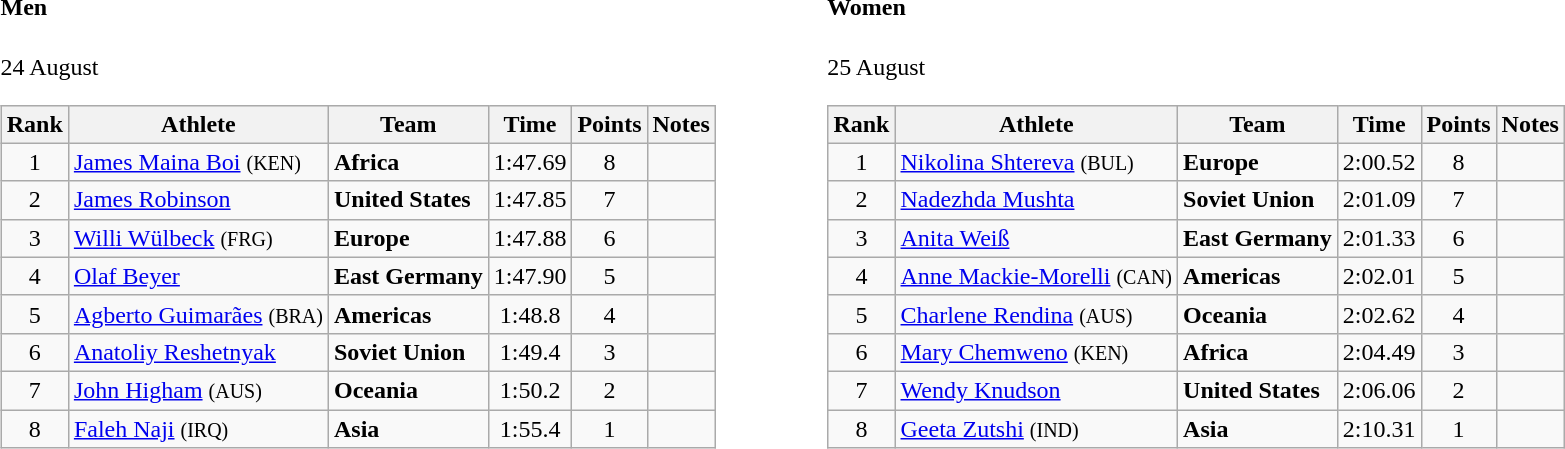<table>
<tr>
<td valign="top"><br><h4>Men</h4>24 August<table class="wikitable" style="text-align:center">
<tr>
<th>Rank</th>
<th>Athlete</th>
<th>Team</th>
<th>Time</th>
<th>Points</th>
<th>Notes</th>
</tr>
<tr>
<td>1</td>
<td align="left"><a href='#'>James Maina Boi</a> <small>(KEN)</small></td>
<td align=left><strong>Africa</strong></td>
<td>1:47.69</td>
<td>8</td>
<td></td>
</tr>
<tr>
<td>2</td>
<td align="left"><a href='#'>James Robinson</a></td>
<td align=left><strong>United States</strong></td>
<td>1:47.85</td>
<td>7</td>
<td></td>
</tr>
<tr>
<td>3</td>
<td align="left"><a href='#'>Willi Wülbeck</a> <small>(FRG)</small></td>
<td align=left><strong>Europe</strong></td>
<td>1:47.88</td>
<td>6</td>
<td></td>
</tr>
<tr>
<td>4</td>
<td align="left"><a href='#'>Olaf Beyer</a></td>
<td align=left><strong>East Germany</strong></td>
<td>1:47.90</td>
<td>5</td>
<td></td>
</tr>
<tr>
<td>5</td>
<td align="left"><a href='#'>Agberto Guimarães</a> <small>(BRA)</small></td>
<td align=left><strong>Americas</strong></td>
<td>1:48.8</td>
<td>4</td>
<td></td>
</tr>
<tr>
<td>6</td>
<td align="left"><a href='#'>Anatoliy Reshetnyak</a></td>
<td align=left><strong>Soviet Union</strong></td>
<td>1:49.4</td>
<td>3</td>
<td></td>
</tr>
<tr>
<td>7</td>
<td align="left"><a href='#'>John Higham</a> <small>(AUS)</small></td>
<td align=left><strong>Oceania</strong></td>
<td>1:50.2</td>
<td>2</td>
<td></td>
</tr>
<tr>
<td>8</td>
<td align="left"><a href='#'>Faleh Naji</a> <small>(IRQ)</small></td>
<td align=left><strong>Asia</strong></td>
<td>1:55.4</td>
<td>1</td>
<td></td>
</tr>
</table>
</td>
<td width="50"> </td>
<td valign="top"><br><h4>Women</h4>25 August<table class="wikitable" style="text-align:center">
<tr>
<th>Rank</th>
<th>Athlete</th>
<th>Team</th>
<th>Time</th>
<th>Points</th>
<th>Notes</th>
</tr>
<tr>
<td>1</td>
<td align="left"><a href='#'>Nikolina Shtereva</a> <small>(BUL)</small></td>
<td align=left><strong>Europe</strong></td>
<td>2:00.52</td>
<td>8</td>
<td></td>
</tr>
<tr>
<td>2</td>
<td align="left"><a href='#'>Nadezhda Mushta</a></td>
<td align=left><strong>Soviet Union</strong></td>
<td>2:01.09</td>
<td>7</td>
<td></td>
</tr>
<tr>
<td>3</td>
<td align="left"><a href='#'>Anita Weiß</a></td>
<td align=left><strong>East Germany</strong></td>
<td>2:01.33</td>
<td>6</td>
<td></td>
</tr>
<tr>
<td>4</td>
<td align="left"><a href='#'>Anne Mackie-Morelli</a> <small>(CAN)</small></td>
<td align=left><strong>Americas</strong></td>
<td>2:02.01</td>
<td>5</td>
<td></td>
</tr>
<tr>
<td>5</td>
<td align="left"><a href='#'>Charlene Rendina</a> <small>(AUS)</small></td>
<td align=left><strong>Oceania</strong></td>
<td>2:02.62</td>
<td>4</td>
<td></td>
</tr>
<tr>
<td>6</td>
<td align="left"><a href='#'>Mary Chemweno</a> <small>(KEN)</small></td>
<td align=left><strong>Africa</strong></td>
<td>2:04.49</td>
<td>3</td>
<td></td>
</tr>
<tr>
<td>7</td>
<td align="left"><a href='#'>Wendy Knudson</a></td>
<td align=left><strong>United States</strong></td>
<td>2:06.06</td>
<td>2</td>
<td></td>
</tr>
<tr>
<td>8</td>
<td align="left"><a href='#'>Geeta Zutshi</a> <small>(IND)</small></td>
<td align=left><strong>Asia</strong></td>
<td>2:10.31</td>
<td>1</td>
<td></td>
</tr>
</table>
</td>
</tr>
</table>
